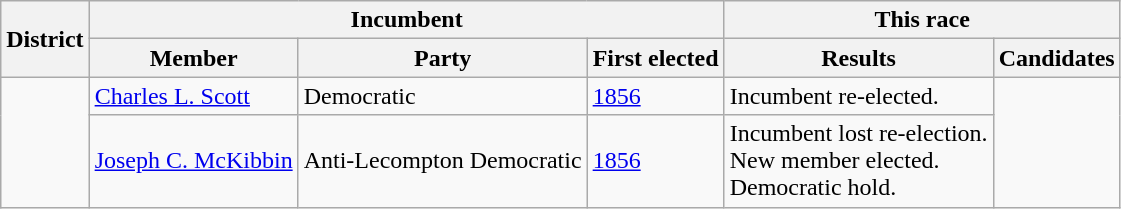<table class=wikitable>
<tr>
<th rowspan=2>District</th>
<th colspan=3>Incumbent</th>
<th colspan=2>This race</th>
</tr>
<tr>
<th>Member</th>
<th>Party</th>
<th>First elected</th>
<th>Results</th>
<th>Candidates</th>
</tr>
<tr>
<td rowspan=2><br></td>
<td><a href='#'>Charles L. Scott</a></td>
<td>Democratic</td>
<td><a href='#'>1856</a></td>
<td>Incumbent re-elected.</td>
<td rowspan=2 nowrap></td>
</tr>
<tr>
<td><a href='#'>Joseph C. McKibbin</a></td>
<td>Anti-Lecompton Democratic</td>
<td><a href='#'>1856</a></td>
<td>Incumbent lost re-election.<br>New member elected.<br>Democratic hold.</td>
</tr>
</table>
